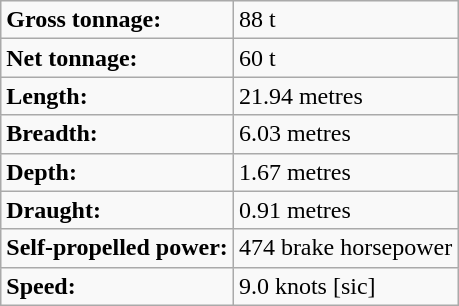<table class="wikitable">
<tr>
<td><strong>Gross tonnage:</strong></td>
<td>88 t</td>
</tr>
<tr>
<td><strong>Net tonnage:</strong></td>
<td>60 t</td>
</tr>
<tr>
<td><strong>Length:</strong></td>
<td>21.94 metres</td>
</tr>
<tr>
<td><strong>Breadth:</strong></td>
<td>6.03 metres</td>
</tr>
<tr>
<td><strong>Depth:</strong></td>
<td>1.67 metres</td>
</tr>
<tr>
<td><strong>Draught:</strong></td>
<td>0.91 metres</td>
</tr>
<tr>
<td><strong>Self-propelled power:</strong></td>
<td>474 brake horsepower</td>
</tr>
<tr>
<td><strong>Speed:</strong></td>
<td>9.0 knots [sic]</td>
</tr>
</table>
